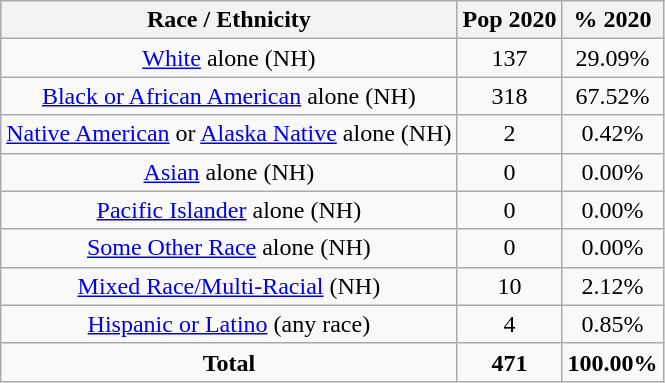<table class="wikitable" style="text-align:center;">
<tr>
<th>Race / Ethnicity</th>
<th>Pop 2020</th>
<th>% 2020</th>
</tr>
<tr>
<td><a href='#'>White</a> alone (NH)</td>
<td>137</td>
<td>29.09%</td>
</tr>
<tr>
<td><a href='#'>Black or African American</a> alone (NH)</td>
<td>318</td>
<td>67.52%</td>
</tr>
<tr>
<td><a href='#'>Native American</a> or <a href='#'>Alaska Native</a> alone (NH)</td>
<td>2</td>
<td>0.42%</td>
</tr>
<tr>
<td><a href='#'>Asian</a> alone (NH)</td>
<td>0</td>
<td>0.00%</td>
</tr>
<tr>
<td><a href='#'>Pacific Islander</a> alone (NH)</td>
<td>0</td>
<td>0.00%</td>
</tr>
<tr>
<td><a href='#'>Some Other Race</a> alone (NH)</td>
<td>0</td>
<td>0.00%</td>
</tr>
<tr>
<td><a href='#'>Mixed Race/Multi-Racial</a> (NH)</td>
<td>10</td>
<td>2.12%</td>
</tr>
<tr>
<td><a href='#'>Hispanic or Latino</a> (any race)</td>
<td>4</td>
<td>0.85%</td>
</tr>
<tr>
<td><strong>Total</strong></td>
<td><strong>471</strong></td>
<td><strong>100.00%</strong></td>
</tr>
</table>
